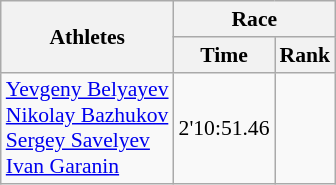<table class="wikitable" border="1" style="font-size:90%">
<tr>
<th rowspan=2>Athletes</th>
<th colspan=2>Race</th>
</tr>
<tr>
<th>Time</th>
<th>Rank</th>
</tr>
<tr>
<td><a href='#'>Yevgeny Belyayev</a><br><a href='#'>Nikolay Bazhukov</a><br><a href='#'>Sergey Savelyev</a><br><a href='#'>Ivan Garanin</a></td>
<td align=center>2'10:51.46</td>
<td align=center></td>
</tr>
</table>
